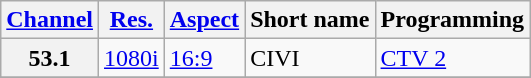<table class="wikitable">
<tr>
<th scope = "col"><a href='#'>Channel</a></th>
<th scope = "col"><a href='#'>Res.</a></th>
<th scope = "col"><a href='#'>Aspect</a></th>
<th scope = "col">Short name</th>
<th scope = "col">Programming</th>
</tr>
<tr>
<th scope = "row">53.1</th>
<td><a href='#'>1080i</a></td>
<td><a href='#'>16:9</a></td>
<td>CIVI</td>
<td><a href='#'>CTV 2</a></td>
</tr>
<tr>
</tr>
</table>
